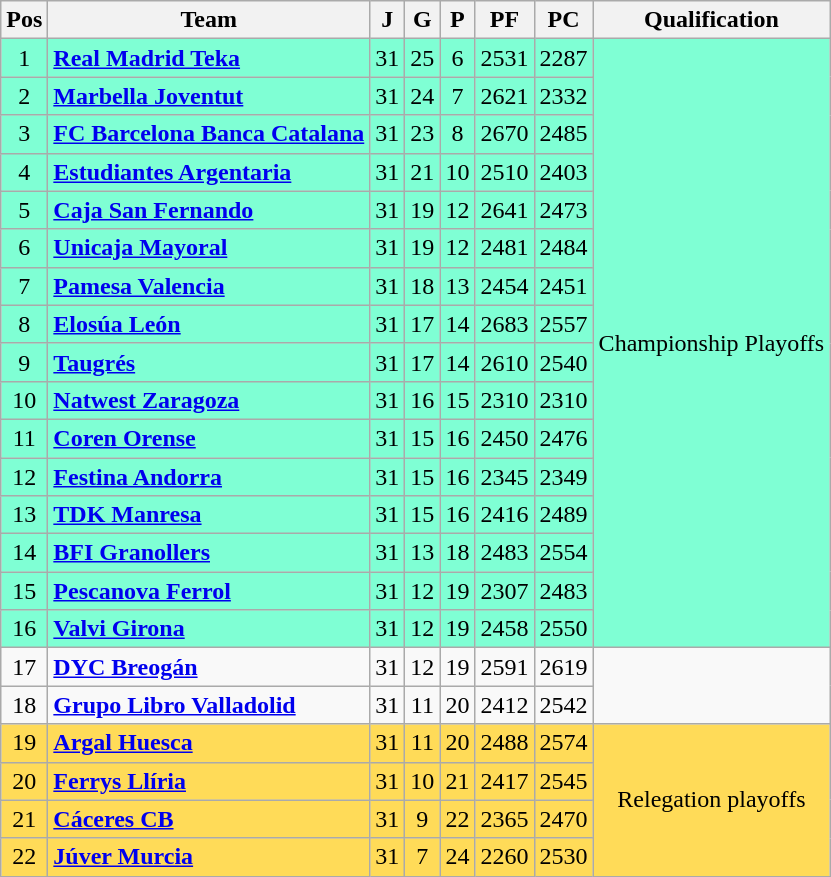<table class="wikitable sortable" style="text-align: center;">
<tr>
<th align=center>Pos</th>
<th align=center>Team</th>
<th align=center>J</th>
<th align=center>G</th>
<th align=center>P</th>
<th align=center>PF</th>
<th align=center>PC</th>
<th align=center>Qualification</th>
</tr>
<tr style="background: #7FFFD4">
<td>1</td>
<td align="left"><strong><a href='#'>Real Madrid Teka</a></strong></td>
<td>31</td>
<td>25</td>
<td>6</td>
<td>2531</td>
<td>2287</td>
<td rowspan=16>Championship Playoffs</td>
</tr>
<tr style="background: #7FFFD4">
<td>2</td>
<td align="left"><strong><a href='#'>Marbella Joventut</a></strong></td>
<td>31</td>
<td>24</td>
<td>7</td>
<td>2621</td>
<td>2332</td>
</tr>
<tr style="background: #7FFFD4">
<td>3</td>
<td align="left"><strong><a href='#'>FC Barcelona Banca Catalana</a></strong></td>
<td>31</td>
<td>23</td>
<td>8</td>
<td>2670</td>
<td>2485</td>
</tr>
<tr style="background: #7FFFD4">
<td>4</td>
<td align="left"><strong><a href='#'>Estudiantes Argentaria</a></strong></td>
<td>31</td>
<td>21</td>
<td>10</td>
<td>2510</td>
<td>2403</td>
</tr>
<tr style="background: #7FFFD4">
<td>5</td>
<td align="left"><strong><a href='#'>Caja San Fernando</a></strong></td>
<td>31</td>
<td>19</td>
<td>12</td>
<td>2641</td>
<td>2473</td>
</tr>
<tr style="background: #7FFFD4">
<td>6</td>
<td align="left"><strong><a href='#'>Unicaja Mayoral</a></strong></td>
<td>31</td>
<td>19</td>
<td>12</td>
<td>2481</td>
<td>2484</td>
</tr>
<tr style="background: #7FFFD4">
<td>7</td>
<td align="left"><strong><a href='#'>Pamesa Valencia</a></strong></td>
<td>31</td>
<td>18</td>
<td>13</td>
<td>2454</td>
<td>2451</td>
</tr>
<tr style="background: #7FFFD4">
<td>8</td>
<td align="left"><strong><a href='#'>Elosúa León</a></strong></td>
<td>31</td>
<td>17</td>
<td>14</td>
<td>2683</td>
<td>2557</td>
</tr>
<tr style="background: #7FFFD4">
<td>9</td>
<td align="left"><strong><a href='#'>Taugrés</a></strong></td>
<td>31</td>
<td>17</td>
<td>14</td>
<td>2610</td>
<td>2540</td>
</tr>
<tr style="background: #7FFFD4">
<td>10</td>
<td align="left"><strong><a href='#'>Natwest Zaragoza</a></strong></td>
<td>31</td>
<td>16</td>
<td>15</td>
<td>2310</td>
<td>2310</td>
</tr>
<tr style="background: #7FFFD4">
<td>11</td>
<td align="left"><strong><a href='#'>Coren Orense</a></strong></td>
<td>31</td>
<td>15</td>
<td>16</td>
<td>2450</td>
<td>2476</td>
</tr>
<tr style="background: #7FFFD4">
<td>12</td>
<td align="left"><strong><a href='#'>Festina Andorra</a></strong></td>
<td>31</td>
<td>15</td>
<td>16</td>
<td>2345</td>
<td>2349</td>
</tr>
<tr style="background: #7FFFD4">
<td>13</td>
<td align="left"><strong><a href='#'>TDK Manresa</a></strong></td>
<td>31</td>
<td>15</td>
<td>16</td>
<td>2416</td>
<td>2489</td>
</tr>
<tr style="background: #7FFFD4">
<td>14</td>
<td align="left"><strong><a href='#'>BFI Granollers</a></strong></td>
<td>31</td>
<td>13</td>
<td>18</td>
<td>2483</td>
<td>2554</td>
</tr>
<tr style="background: #7FFFD4">
<td>15</td>
<td align="left"><strong><a href='#'>Pescanova Ferrol</a></strong></td>
<td>31</td>
<td>12</td>
<td>19</td>
<td>2307</td>
<td>2483</td>
</tr>
<tr style="background: #7FFFD4">
<td>16</td>
<td align="left"><strong><a href='#'>Valvi Girona</a></strong></td>
<td>31</td>
<td>12</td>
<td>19</td>
<td>2458</td>
<td>2550</td>
</tr>
<tr>
<td>17</td>
<td align="left"><strong><a href='#'>DYC Breogán</a></strong></td>
<td>31</td>
<td>12</td>
<td>19</td>
<td>2591</td>
<td>2619</td>
</tr>
<tr>
<td>18</td>
<td align="left"><strong><a href='#'>Grupo Libro Valladolid</a></strong></td>
<td>31</td>
<td>11</td>
<td>20</td>
<td>2412</td>
<td>2542</td>
</tr>
<tr style="background:#FFDB58">
<td>19</td>
<td align="left"><strong><a href='#'>Argal Huesca</a></strong></td>
<td>31</td>
<td>11</td>
<td>20</td>
<td>2488</td>
<td>2574</td>
<td rowspan=4>Relegation playoffs</td>
</tr>
<tr style="background:#FFDB58">
<td>20</td>
<td align="left"><strong><a href='#'>Ferrys Llíria</a></strong></td>
<td>31</td>
<td>10</td>
<td>21</td>
<td>2417</td>
<td>2545</td>
</tr>
<tr style="background:#FFDB58">
<td>21</td>
<td align="left"><strong><a href='#'>Cáceres CB</a></strong></td>
<td>31</td>
<td>9</td>
<td>22</td>
<td>2365</td>
<td>2470</td>
</tr>
<tr style="background:#FFDB58">
<td>22</td>
<td align="left"><strong><a href='#'>Júver Murcia</a></strong></td>
<td>31</td>
<td>7</td>
<td>24</td>
<td>2260</td>
<td>2530</td>
</tr>
</table>
